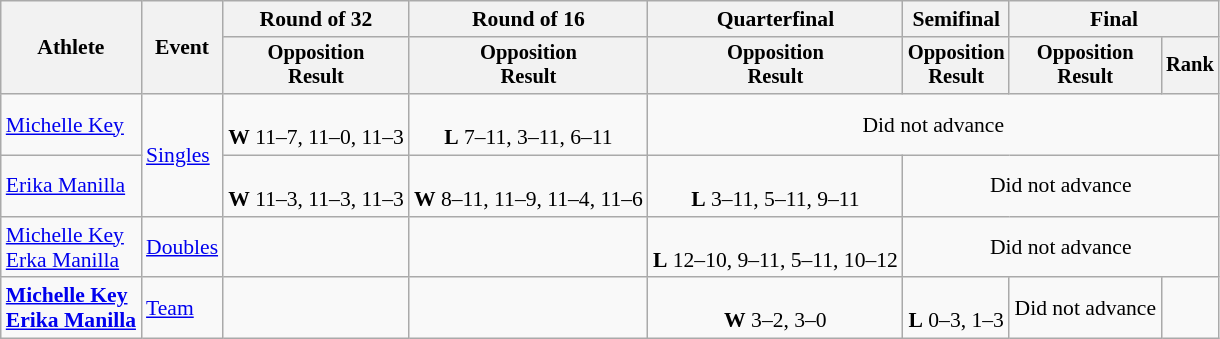<table class=wikitable style=font-size:90%;text-align:center>
<tr>
<th rowspan=2>Athlete</th>
<th rowspan=2>Event</th>
<th>Round of 32</th>
<th>Round of 16</th>
<th>Quarterfinal</th>
<th>Semifinal</th>
<th colspan=2>Final</th>
</tr>
<tr style=font-size:95%>
<th>Opposition<br>Result</th>
<th>Opposition<br>Result</th>
<th>Opposition<br>Result</th>
<th>Opposition<br>Result</th>
<th>Opposition<br>Result</th>
<th>Rank</th>
</tr>
<tr>
<td align=left><a href='#'>Michelle Key</a></td>
<td align=left rowspan=2><a href='#'>Singles</a></td>
<td><br><strong>W</strong> 11–7, 11–0, 11–3</td>
<td><br><strong>L</strong> 7–11, 3–11, 6–11</td>
<td colspan=4>Did not advance</td>
</tr>
<tr>
<td align=left><a href='#'>Erika Manilla</a></td>
<td><br><strong>W</strong> 11–3, 11–3, 11–3</td>
<td><br><strong>W</strong> 8–11, 11–9, 11–4, 11–6</td>
<td><br><strong>L</strong> 3–11, 5–11, 9–11</td>
<td colspan=3>Did not advance</td>
</tr>
<tr>
<td align=left><a href='#'>Michelle Key</a><br><a href='#'>Erka Manilla</a></td>
<td align=left><a href='#'>Doubles</a></td>
<td></td>
<td></td>
<td><br><strong>L</strong> 12–10, 9–11, 5–11, 10–12</td>
<td colspan=3>Did not advance</td>
</tr>
<tr>
<td align=left><strong><a href='#'>Michelle Key</a><br><a href='#'>Erika Manilla</a></strong></td>
<td align=left><a href='#'>Team</a></td>
<td></td>
<td></td>
<td><br><strong>W</strong> 3–2, 3–0</td>
<td><br><strong>L</strong> 0–3, 1–3</td>
<td>Did not advance</td>
<td></td>
</tr>
</table>
